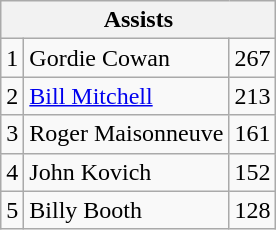<table class="wikitable">
<tr>
<th colspan=4>Assists</th>
</tr>
<tr>
<td>1</td>
<td>Gordie Cowan</td>
<td>267</td>
</tr>
<tr>
<td>2</td>
<td><a href='#'>Bill Mitchell</a></td>
<td>213</td>
</tr>
<tr>
<td>3</td>
<td>Roger Maisonneuve</td>
<td>161</td>
</tr>
<tr>
<td>4</td>
<td>John Kovich</td>
<td>152</td>
</tr>
<tr>
<td>5</td>
<td>Billy Booth</td>
<td>128</td>
</tr>
</table>
